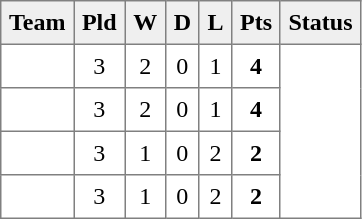<table style=border-collapse:collapse border=1 cellspacing=0 cellpadding=5>
<tr align=center bgcolor=#efefef>
<th>Team</th>
<th>Pld</th>
<th>W</th>
<th>D</th>
<th>L</th>
<th>Pts</th>
<th>Status</th>
</tr>
<tr align=center style="background:#FFFFFF;">
<td style="text-align:left;"> </td>
<td>3</td>
<td>2</td>
<td>0</td>
<td>1</td>
<td><strong>4</strong></td>
<td rowspan=4></td>
</tr>
<tr align=center style="background:#FFFFFF;">
<td style="text-align:left;"> </td>
<td>3</td>
<td>2</td>
<td>0</td>
<td>1</td>
<td><strong>4</strong></td>
</tr>
<tr align=center style="background:#FFFFFF;">
<td style="text-align:left;"> </td>
<td>3</td>
<td>1</td>
<td>0</td>
<td>2</td>
<td><strong>2</strong></td>
</tr>
<tr align=center style="background:#FFFFFF;">
<td style="text-align:left;"> </td>
<td>3</td>
<td>1</td>
<td>0</td>
<td>2</td>
<td><strong>2</strong></td>
</tr>
</table>
